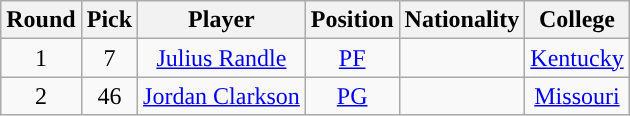<table class="wikitable sortable sortable">
<tr>
<th>Round</th>
<th>Pick</th>
<th>Player</th>
<th>Position</th>
<th>Nationality</th>
<th>College</th>
</tr>
<tr style="text-align: center">
<td>1</td>
<td>7</td>
<td><a href='#'>Julius Randle</a></td>
<td><a href='#'>PF</a></td>
<td></td>
<td><a href='#'>Kentucky</a></td>
</tr>
<tr style="text-align: center">
<td>2</td>
<td>46</td>
<td><a href='#'>Jordan Clarkson</a></td>
<td><a href='#'>PG</a></td>
<td></td>
<td><a href='#'>Missouri</a></td>
</tr>
</table>
